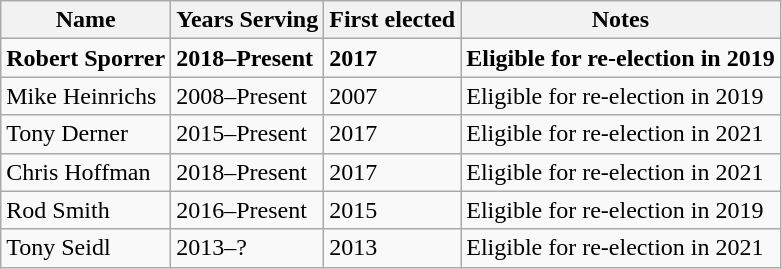<table class="wikitable">
<tr>
<th>Name</th>
<th>Years Serving</th>
<th>First elected</th>
<th>Notes</th>
</tr>
<tr>
<td><strong>Robert Sporrer</strong></td>
<td><strong>2018–Present</strong></td>
<td><strong>2017</strong></td>
<td><strong>Eligible for re-election in 2019</strong></td>
</tr>
<tr>
<td>Mike Heinrichs</td>
<td>2008–Present</td>
<td>2007</td>
<td>Eligible for re-election in 2019</td>
</tr>
<tr>
<td>Tony Derner</td>
<td>2015–Present</td>
<td>2017</td>
<td>Eligible for re-election in 2021</td>
</tr>
<tr>
<td>Chris Hoffman</td>
<td>2018–Present</td>
<td>2017</td>
<td>Eligible for re-election in 2021</td>
</tr>
<tr>
<td>Rod Smith</td>
<td>2016–Present</td>
<td>2015</td>
<td>Eligible for re-election in 2019</td>
</tr>
<tr>
<td>Tony Seidl</td>
<td>2013–?</td>
<td>2013</td>
<td>Eligible for re-election in 2021</td>
</tr>
</table>
